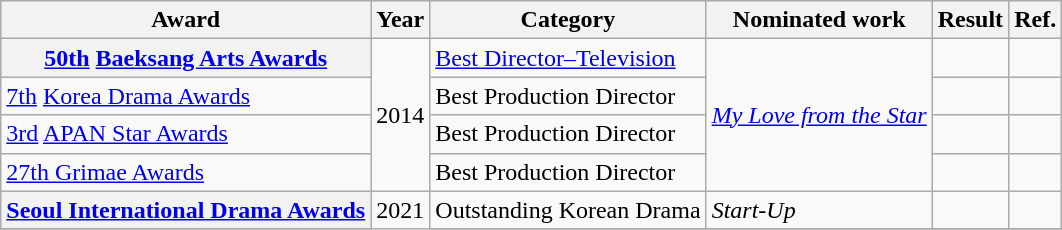<table class="wikitable plainrowheaders">
<tr>
<th>Award</th>
<th>Year</th>
<th>Category</th>
<th>Nominated work</th>
<th>Result</th>
<th>Ref.</th>
</tr>
<tr>
<th scope="row"><a href='#'>50th</a> <a href='#'>Baeksang Arts Awards</a></th>
<td rowspan="4">2014</td>
<td><a href='#'>Best Director–Television</a></td>
<td rowspan="4"><em><a href='#'>My Love from the Star</a></em></td>
<td></td>
<td></td>
</tr>
<tr>
<td><a href='#'>7th</a> <a href='#'>Korea Drama Awards</a></td>
<td>Best Production Director</td>
<td></td>
<td></td>
</tr>
<tr>
<td><a href='#'>3rd</a> <a href='#'>APAN Star Awards</a></td>
<td>Best Production Director</td>
<td></td>
<td></td>
</tr>
<tr>
<td><a href='#'>27th Grimae Awards</a></td>
<td>Best Production Director</td>
<td></td>
<td></td>
</tr>
<tr>
<th scope="row"><a href='#'>Seoul International Drama Awards</a></th>
<td rowspan="4" style="text-align:center">2021</td>
<td>Outstanding Korean Drama</td>
<td><em>Start-Up</em> </td>
<td></td>
<td style="text-align:center"></td>
</tr>
<tr>
</tr>
</table>
